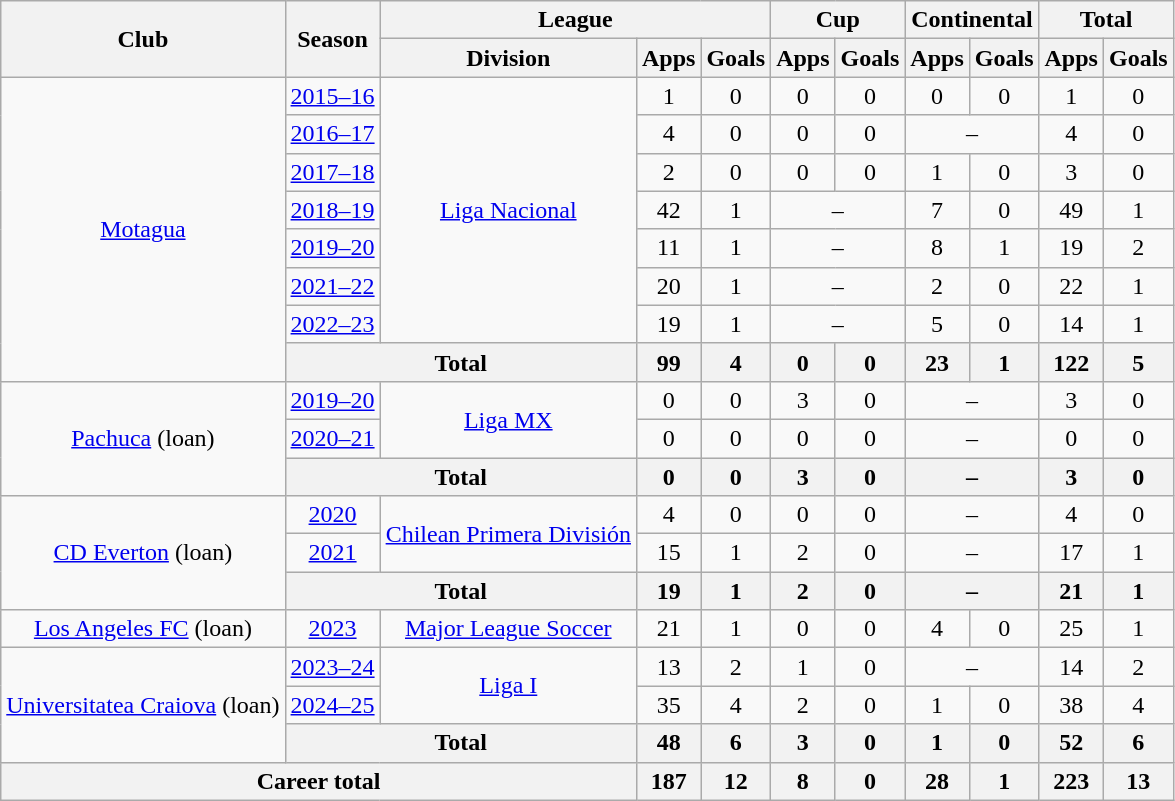<table class="wikitable" style="text-align:center">
<tr>
<th rowspan="2">Club</th>
<th rowspan="2">Season</th>
<th colspan="3">League</th>
<th colspan="2">Cup</th>
<th colspan="2">Continental</th>
<th colspan="2">Total</th>
</tr>
<tr>
<th>Division</th>
<th>Apps</th>
<th>Goals</th>
<th>Apps</th>
<th>Goals</th>
<th>Apps</th>
<th>Goals</th>
<th>Apps</th>
<th>Goals</th>
</tr>
<tr>
<td rowspan="8"><a href='#'>Motagua</a></td>
<td><a href='#'>2015–16</a></td>
<td rowspan="7"><a href='#'>Liga Nacional</a></td>
<td>1</td>
<td>0</td>
<td>0</td>
<td>0</td>
<td>0</td>
<td>0</td>
<td>1</td>
<td>0</td>
</tr>
<tr>
<td><a href='#'>2016–17</a></td>
<td>4</td>
<td>0</td>
<td>0</td>
<td>0</td>
<td colspan="2">–</td>
<td>4</td>
<td>0</td>
</tr>
<tr>
<td><a href='#'>2017–18</a></td>
<td>2</td>
<td>0</td>
<td>0</td>
<td>0</td>
<td>1</td>
<td>0</td>
<td>3</td>
<td>0</td>
</tr>
<tr>
<td><a href='#'>2018–19</a></td>
<td>42</td>
<td>1</td>
<td colspan="2">–</td>
<td>7</td>
<td>0</td>
<td>49</td>
<td>1</td>
</tr>
<tr>
<td><a href='#'>2019–20</a></td>
<td>11</td>
<td>1</td>
<td colspan="2">–</td>
<td>8</td>
<td>1</td>
<td>19</td>
<td>2</td>
</tr>
<tr>
<td><a href='#'>2021–22</a></td>
<td>20</td>
<td>1</td>
<td colspan="2">–</td>
<td>2</td>
<td>0</td>
<td>22</td>
<td>1</td>
</tr>
<tr>
<td><a href='#'>2022–23</a></td>
<td>19</td>
<td>1</td>
<td colspan="2">–</td>
<td>5</td>
<td>0</td>
<td>14</td>
<td>1</td>
</tr>
<tr>
<th colspan="2">Total</th>
<th>99</th>
<th>4</th>
<th>0</th>
<th>0</th>
<th>23</th>
<th>1</th>
<th>122</th>
<th>5</th>
</tr>
<tr>
<td rowspan="3"><a href='#'>Pachuca</a> (loan)</td>
<td><a href='#'>2019–20</a></td>
<td rowspan="2"><a href='#'>Liga MX</a></td>
<td>0</td>
<td>0</td>
<td>3</td>
<td>0</td>
<td colspan="2">–</td>
<td>3</td>
<td>0</td>
</tr>
<tr>
<td><a href='#'>2020–21</a></td>
<td>0</td>
<td>0</td>
<td>0</td>
<td>0</td>
<td colspan="2">–</td>
<td>0</td>
<td>0</td>
</tr>
<tr>
<th colspan="2">Total</th>
<th>0</th>
<th>0</th>
<th>3</th>
<th>0</th>
<th colspan="2">–</th>
<th>3</th>
<th>0</th>
</tr>
<tr>
<td rowspan="3"><a href='#'>CD Everton</a> (loan)</td>
<td><a href='#'>2020</a></td>
<td rowspan="2"><a href='#'>Chilean Primera División</a></td>
<td>4</td>
<td>0</td>
<td>0</td>
<td>0</td>
<td colspan="2">–</td>
<td>4</td>
<td>0</td>
</tr>
<tr>
<td><a href='#'>2021</a></td>
<td>15</td>
<td>1</td>
<td>2</td>
<td>0</td>
<td colspan="2">–</td>
<td>17</td>
<td>1</td>
</tr>
<tr>
<th colspan="2">Total</th>
<th>19</th>
<th>1</th>
<th>2</th>
<th>0</th>
<th colspan="2">–</th>
<th>21</th>
<th>1</th>
</tr>
<tr>
<td rowspan="1"><a href='#'>Los Angeles FC</a> (loan)</td>
<td><a href='#'>2023</a></td>
<td rowspan="1"><a href='#'>Major League Soccer</a></td>
<td>21</td>
<td>1</td>
<td>0</td>
<td>0</td>
<td>4</td>
<td>0</td>
<td>25</td>
<td>1</td>
</tr>
<tr>
<td rowspan="3"><a href='#'>Universitatea Craiova</a> (loan)</td>
<td><a href='#'>2023–24</a></td>
<td rowspan="2"><a href='#'>Liga I</a></td>
<td>13</td>
<td>2</td>
<td>1</td>
<td>0</td>
<td colspan="2">–</td>
<td>14</td>
<td>2</td>
</tr>
<tr>
<td><a href='#'>2024–25</a></td>
<td>35</td>
<td>4</td>
<td>2</td>
<td>0</td>
<td>1</td>
<td>0</td>
<td>38</td>
<td>4</td>
</tr>
<tr>
<th colspan="2">Total</th>
<th>48</th>
<th>6</th>
<th>3</th>
<th>0</th>
<th>1</th>
<th>0</th>
<th>52</th>
<th>6</th>
</tr>
<tr>
<th colspan="3">Career total</th>
<th>187</th>
<th>12</th>
<th>8</th>
<th>0</th>
<th>28</th>
<th>1</th>
<th>223</th>
<th>13</th>
</tr>
</table>
